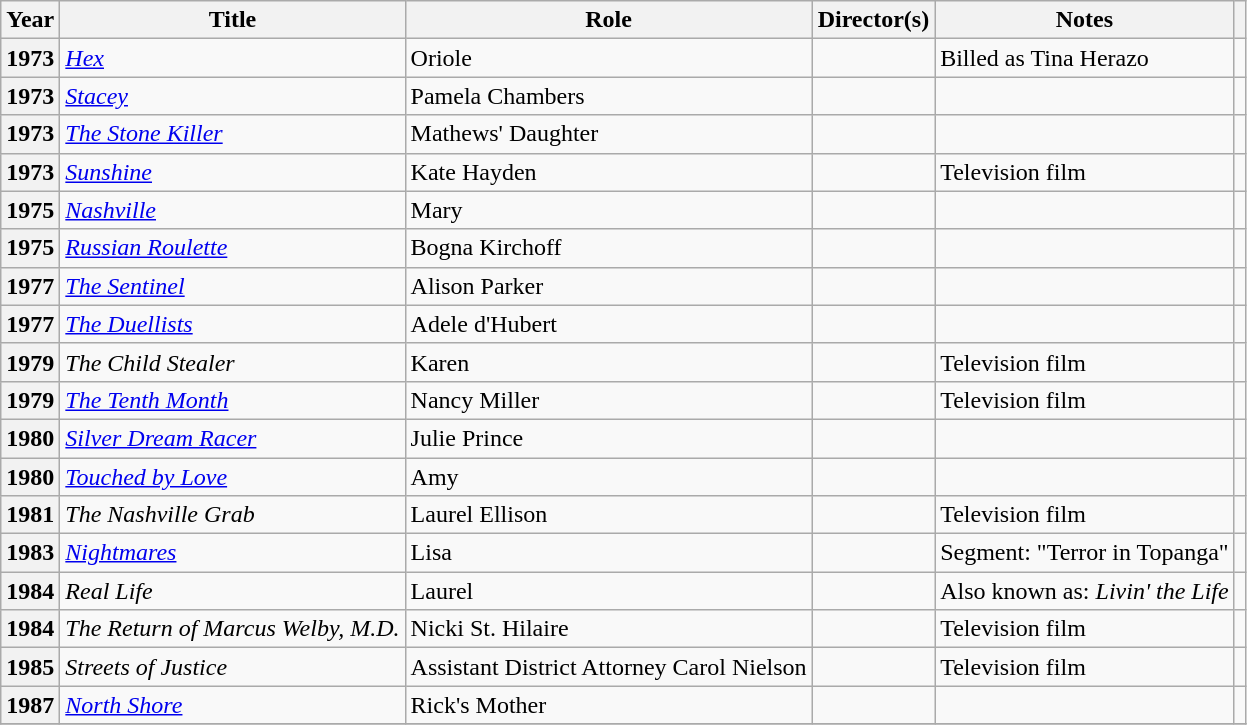<table class="wikitable plainrowheaders sortable" style="margin-right: 0;">
<tr>
<th scope="col">Year</th>
<th scope="col">Title</th>
<th scope="col">Role</th>
<th scope="col">Director(s)</th>
<th scope="col" class="unsortable">Notes</th>
<th scope="col" class="unsortable"></th>
</tr>
<tr>
<th scope="row">1973</th>
<td><a href='#'><em>Hex</em></a></td>
<td>Oriole</td>
<td></td>
<td>Billed as Tina Herazo</td>
<td style="text-align:center;"></td>
</tr>
<tr>
<th scope="row">1973</th>
<td><em><a href='#'>Stacey</a></em></td>
<td>Pamela Chambers</td>
<td></td>
<td></td>
<td style="text-align:center;"></td>
</tr>
<tr>
<th scope="row">1973</th>
<td><em><a href='#'>The Stone Killer</a></em></td>
<td>Mathews' Daughter</td>
<td></td>
<td></td>
<td style="text-align:center;"></td>
</tr>
<tr>
<th scope="row">1973</th>
<td><em><a href='#'>Sunshine</a></em></td>
<td>Kate Hayden</td>
<td></td>
<td>Television film</td>
<td style="text-align:center;"></td>
</tr>
<tr>
<th scope="row">1975</th>
<td><a href='#'><em>Nashville</em></a></td>
<td>Mary</td>
<td></td>
<td></td>
<td style="text-align:center;"></td>
</tr>
<tr>
<th scope="row">1975</th>
<td><a href='#'><em>Russian Roulette</em></a></td>
<td>Bogna Kirchoff</td>
<td></td>
<td></td>
<td style="text-align:center;"></td>
</tr>
<tr>
<th scope="row">1977</th>
<td><a href='#'><em>The Sentinel</em></a></td>
<td>Alison Parker</td>
<td></td>
<td></td>
<td style="text-align:center;"></td>
</tr>
<tr>
<th scope="row">1977</th>
<td><em><a href='#'>The Duellists</a></em></td>
<td>Adele d'Hubert</td>
<td></td>
<td></td>
<td style="text-align:center;"></td>
</tr>
<tr>
<th scope="row">1979</th>
<td><em>The Child Stealer</em></td>
<td>Karen</td>
<td></td>
<td>Television film</td>
<td style="text-align:center;"></td>
</tr>
<tr>
<th scope="row">1979</th>
<td><em><a href='#'>The Tenth Month</a></em></td>
<td>Nancy Miller</td>
<td></td>
<td>Television film</td>
<td style="text-align:center;"></td>
</tr>
<tr>
<th scope="row">1980</th>
<td><em><a href='#'>Silver Dream Racer</a></em></td>
<td>Julie Prince</td>
<td></td>
<td></td>
<td style="text-align:center;"></td>
</tr>
<tr>
<th scope="row">1980</th>
<td><em><a href='#'>Touched by Love</a></em></td>
<td>Amy</td>
<td></td>
<td></td>
<td style="text-align:center;"></td>
</tr>
<tr>
<th scope="row">1981</th>
<td><em>The Nashville Grab</em></td>
<td>Laurel Ellison</td>
<td></td>
<td>Television film</td>
<td style="text-align:center;"></td>
</tr>
<tr>
<th scope="row">1983</th>
<td><a href='#'><em>Nightmares</em></a></td>
<td>Lisa</td>
<td></td>
<td>Segment: "Terror in Topanga"</td>
<td style="text-align:center;"></td>
</tr>
<tr>
<th scope="row">1984</th>
<td><em>Real Life</em></td>
<td>Laurel</td>
<td></td>
<td>Also known as: <em>Livin' the Life</em></td>
<td style="text-align:center;"></td>
</tr>
<tr>
<th scope="row">1984</th>
<td><em>The Return of Marcus Welby, M.D.</em></td>
<td>Nicki St. Hilaire</td>
<td></td>
<td>Television film</td>
<td style="text-align:center;"></td>
</tr>
<tr>
<th scope="row">1985</th>
<td><em>Streets of Justice</em></td>
<td>Assistant District Attorney Carol Nielson</td>
<td></td>
<td>Television film</td>
<td style="text-align:center;"></td>
</tr>
<tr>
<th scope="row">1987</th>
<td><a href='#'><em>North Shore</em></a></td>
<td>Rick's Mother</td>
<td></td>
<td></td>
<td style="text-align:center;"></td>
</tr>
<tr>
</tr>
</table>
